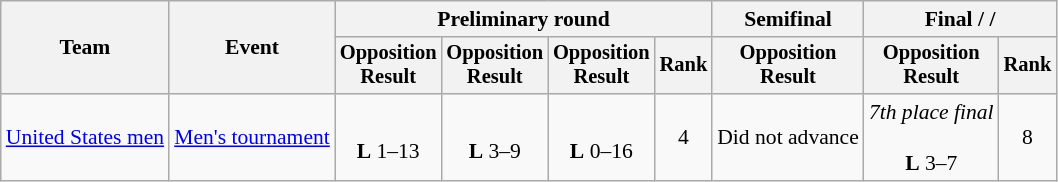<table class=wikitable style=font-size:90%>
<tr>
<th rowspan=2>Team</th>
<th rowspan=2>Event</th>
<th colspan=4>Preliminary round</th>
<th>Semifinal</th>
<th colspan=2>Final /  / </th>
</tr>
<tr style=font-size:95%>
<th>Opposition<br>Result</th>
<th>Opposition<br>Result</th>
<th>Opposition<br>Result</th>
<th>Rank</th>
<th>Opposition<br>Result</th>
<th>Opposition<br>Result</th>
<th>Rank</th>
</tr>
<tr align=center>
<td align=left><a href='#'>United States men</a></td>
<td align=left><a href='#'>Men's tournament</a></td>
<td><br><strong>L</strong> 1–13</td>
<td><br><strong>L</strong> 3–9</td>
<td><br><strong>L</strong> 0–16</td>
<td>4</td>
<td>Did not advance</td>
<td><em>7th place final</em><br><br><strong>L</strong> 3–7</td>
<td>8</td>
</tr>
</table>
